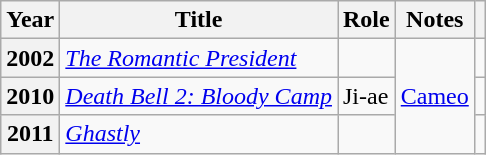<table class="wikitable plainrowheaders">
<tr>
<th scope="col">Year</th>
<th scope="col">Title</th>
<th scope="col">Role</th>
<th scope="col">Notes</th>
<th scope="col" class="unsortable"></th>
</tr>
<tr>
<th scope="row">2002</th>
<td><em><a href='#'>The Romantic President</a></em></td>
<td></td>
<td rowspan="3"><a href='#'>Cameo</a></td>
<td style="text-align:center"></td>
</tr>
<tr>
<th scope="row">2010</th>
<td><em><a href='#'>Death Bell 2: Bloody Camp</a></em></td>
<td>Ji-ae</td>
<td style="text-align:center"></td>
</tr>
<tr>
<th scope="row">2011</th>
<td><em><a href='#'>Ghastly</a></em></td>
<td></td>
<td style="text-align:center"></td>
</tr>
</table>
